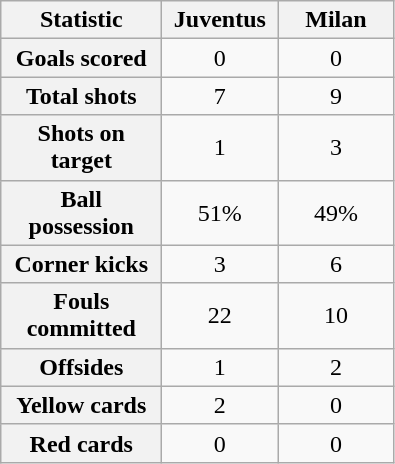<table class="wikitable plainrowheaders" style="text-align:center">
<tr>
<th scope="col" style="width:100px">Statistic</th>
<th scope="col" style="width:70px">Juventus</th>
<th scope="col" style="width:70px">Milan</th>
</tr>
<tr>
<th scope=row>Goals scored</th>
<td>0</td>
<td>0</td>
</tr>
<tr>
<th scope=row>Total shots</th>
<td>7</td>
<td>9</td>
</tr>
<tr>
<th scope=row>Shots on target</th>
<td>1</td>
<td>3</td>
</tr>
<tr>
<th scope=row>Ball possession</th>
<td>51%</td>
<td>49%</td>
</tr>
<tr>
<th scope=row>Corner kicks</th>
<td>3</td>
<td>6</td>
</tr>
<tr>
<th scope=row>Fouls committed</th>
<td>22</td>
<td>10</td>
</tr>
<tr>
<th scope=row>Offsides</th>
<td>1</td>
<td>2</td>
</tr>
<tr>
<th scope=row>Yellow cards</th>
<td>2</td>
<td>0</td>
</tr>
<tr>
<th scope=row>Red cards</th>
<td>0</td>
<td>0</td>
</tr>
</table>
